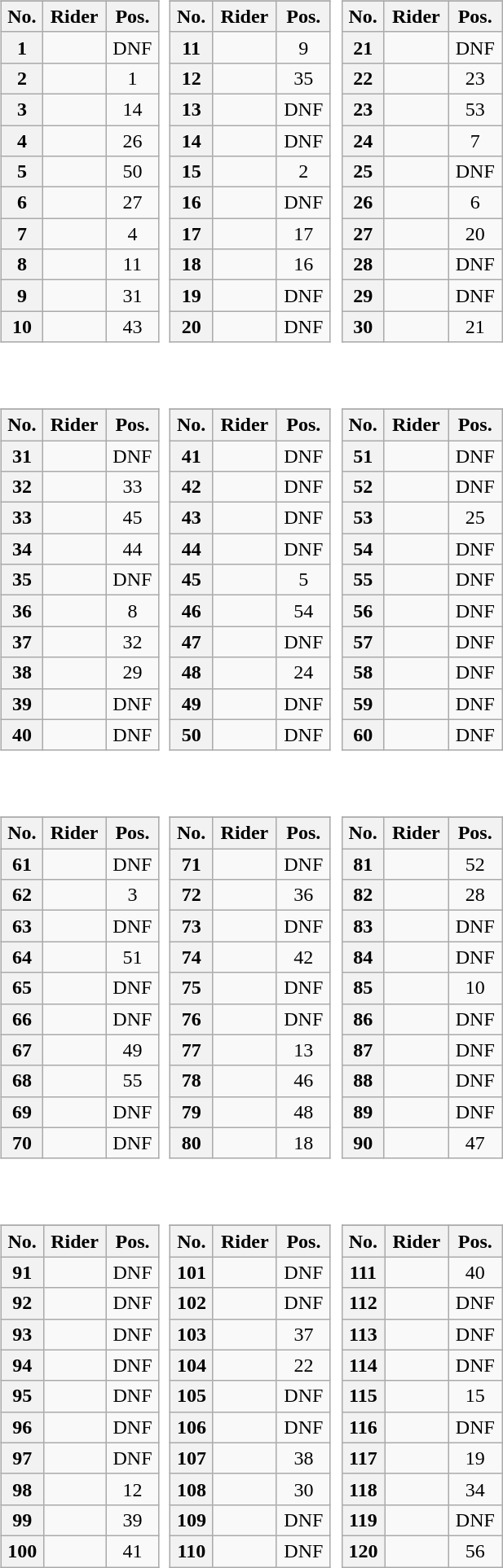<table>
<tr valign="top">
<td style="width:33%;"><br><table class="wikitable plainrowheaders" style="width:97%">
<tr>
</tr>
<tr style="text-align:center;">
<th scope="col">No.</th>
<th scope="col">Rider</th>
<th scope="col">Pos.</th>
</tr>
<tr>
<th scope="row" style="text-align:center;">1</th>
<td></td>
<td style="text-align:center;">DNF</td>
</tr>
<tr>
<th scope="row" style="text-align:center;">2</th>
<td></td>
<td style="text-align:center;">1</td>
</tr>
<tr>
<th scope="row" style="text-align:center;">3</th>
<td></td>
<td style="text-align:center;">14</td>
</tr>
<tr>
<th scope="row" style="text-align:center;">4</th>
<td></td>
<td style="text-align:center;">26</td>
</tr>
<tr>
<th scope="row" style="text-align:center;">5</th>
<td></td>
<td style="text-align:center;">50</td>
</tr>
<tr>
<th scope="row" style="text-align:center;">6</th>
<td></td>
<td style="text-align:center;">27</td>
</tr>
<tr>
<th scope="row" style="text-align:center;">7</th>
<td></td>
<td style="text-align:center;">4</td>
</tr>
<tr>
<th scope="row" style="text-align:center;">8</th>
<td></td>
<td style="text-align:center;">11</td>
</tr>
<tr>
<th scope="row" style="text-align:center;">9</th>
<td></td>
<td style="text-align:center;">31</td>
</tr>
<tr>
<th scope="row" style="text-align:center;">10</th>
<td></td>
<td style="text-align:center;">43</td>
</tr>
</table>
</td>
<td><br><table class="wikitable plainrowheaders" style="width:97%">
<tr>
</tr>
<tr style="text-align:center;">
<th scope="col">No.</th>
<th scope="col">Rider</th>
<th scope="col">Pos.</th>
</tr>
<tr>
<th scope="row" style="text-align:center;">11</th>
<td></td>
<td style="text-align:center;">9</td>
</tr>
<tr>
<th scope="row" style="text-align:center;">12</th>
<td></td>
<td style="text-align:center;">35</td>
</tr>
<tr>
<th scope="row" style="text-align:center;">13</th>
<td></td>
<td style="text-align:center;">DNF</td>
</tr>
<tr>
<th scope="row" style="text-align:center;">14</th>
<td></td>
<td style="text-align:center;">DNF</td>
</tr>
<tr>
<th scope="row" style="text-align:center;">15</th>
<td></td>
<td style="text-align:center;">2</td>
</tr>
<tr>
<th scope="row" style="text-align:center;">16</th>
<td></td>
<td style="text-align:center;">DNF</td>
</tr>
<tr>
<th scope="row" style="text-align:center;">17</th>
<td></td>
<td style="text-align:center;">17</td>
</tr>
<tr>
<th scope="row" style="text-align:center;">18</th>
<td></td>
<td style="text-align:center;">16</td>
</tr>
<tr>
<th scope="row" style="text-align:center;">19</th>
<td></td>
<td style="text-align:center;">DNF</td>
</tr>
<tr>
<th scope="row" style="text-align:center;">20</th>
<td></td>
<td style="text-align:center;">DNF</td>
</tr>
</table>
</td>
<td><br><table class="wikitable plainrowheaders" style="width:97%">
<tr>
</tr>
<tr style="text-align:center;">
<th scope="col">No.</th>
<th scope="col">Rider</th>
<th scope="col">Pos.</th>
</tr>
<tr>
<th scope="row" style="text-align:center;">21</th>
<td></td>
<td style="text-align:center;">DNF</td>
</tr>
<tr>
<th scope="row" style="text-align:center;">22</th>
<td></td>
<td style="text-align:center;">23</td>
</tr>
<tr>
<th scope="row" style="text-align:center;">23</th>
<td></td>
<td style="text-align:center;">53</td>
</tr>
<tr>
<th scope="row" style="text-align:center;">24</th>
<td></td>
<td style="text-align:center;">7</td>
</tr>
<tr>
<th scope="row" style="text-align:center;">25</th>
<td></td>
<td style="text-align:center;">DNF</td>
</tr>
<tr>
<th scope="row" style="text-align:center;">26</th>
<td></td>
<td style="text-align:center;">6</td>
</tr>
<tr>
<th scope="row" style="text-align:center;">27</th>
<td></td>
<td style="text-align:center;">20</td>
</tr>
<tr>
<th scope="row" style="text-align:center;">28</th>
<td></td>
<td style="text-align:center;">DNF</td>
</tr>
<tr>
<th scope="row" style="text-align:center;">29</th>
<td></td>
<td style="text-align:center;">DNF</td>
</tr>
<tr>
<th scope="row" style="text-align:center;">30</th>
<td></td>
<td style="text-align:center;">21</td>
</tr>
</table>
</td>
</tr>
<tr valign="top">
<td><br><table class="wikitable plainrowheaders" style="width:97%">
<tr>
</tr>
<tr style="text-align:center;">
<th scope="col">No.</th>
<th scope="col">Rider</th>
<th scope="col">Pos.</th>
</tr>
<tr>
<th scope="row" style="text-align:center;">31</th>
<td></td>
<td style="text-align:center;">DNF</td>
</tr>
<tr>
<th scope="row" style="text-align:center;">32</th>
<td></td>
<td style="text-align:center;">33</td>
</tr>
<tr>
<th scope="row" style="text-align:center;">33</th>
<td></td>
<td style="text-align:center;">45</td>
</tr>
<tr>
<th scope="row" style="text-align:center;">34</th>
<td></td>
<td style="text-align:center;">44</td>
</tr>
<tr>
<th scope="row" style="text-align:center;">35</th>
<td></td>
<td style="text-align:center;">DNF</td>
</tr>
<tr>
<th scope="row" style="text-align:center;">36</th>
<td></td>
<td style="text-align:center;">8</td>
</tr>
<tr>
<th scope="row" style="text-align:center;">37</th>
<td></td>
<td style="text-align:center;">32</td>
</tr>
<tr>
<th scope="row" style="text-align:center;">38</th>
<td></td>
<td style="text-align:center;">29</td>
</tr>
<tr>
<th scope="row" style="text-align:center;">39</th>
<td></td>
<td style="text-align:center;">DNF</td>
</tr>
<tr>
<th scope="row" style="text-align:center;">40</th>
<td></td>
<td style="text-align:center;">DNF</td>
</tr>
</table>
</td>
<td><br><table class="wikitable plainrowheaders" style="width:97%">
<tr>
</tr>
<tr style="text-align:center;">
<th scope="col">No.</th>
<th scope="col">Rider</th>
<th scope="col">Pos.</th>
</tr>
<tr>
<th scope="row" style="text-align:center;">41</th>
<td></td>
<td style="text-align:center;">DNF</td>
</tr>
<tr>
<th scope="row" style="text-align:center;">42</th>
<td></td>
<td style="text-align:center;">DNF</td>
</tr>
<tr>
<th scope="row" style="text-align:center;">43</th>
<td></td>
<td style="text-align:center;">DNF</td>
</tr>
<tr>
<th scope="row" style="text-align:center;">44</th>
<td></td>
<td style="text-align:center;">DNF</td>
</tr>
<tr>
<th scope="row" style="text-align:center;">45</th>
<td></td>
<td style="text-align:center;">5</td>
</tr>
<tr>
<th scope="row" style="text-align:center;">46</th>
<td></td>
<td style="text-align:center;">54</td>
</tr>
<tr>
<th scope="row" style="text-align:center;">47</th>
<td></td>
<td style="text-align:center;">DNF</td>
</tr>
<tr>
<th scope="row" style="text-align:center;">48</th>
<td></td>
<td style="text-align:center;">24</td>
</tr>
<tr>
<th scope="row" style="text-align:center;">49</th>
<td></td>
<td style="text-align:center;">DNF</td>
</tr>
<tr>
<th scope="row" style="text-align:center;">50</th>
<td></td>
<td style="text-align:center;">DNF</td>
</tr>
</table>
</td>
<td><br><table class="wikitable plainrowheaders" style="width:97%">
<tr>
</tr>
<tr style="text-align:center;">
<th scope="col">No.</th>
<th scope="col">Rider</th>
<th scope="col">Pos.</th>
</tr>
<tr>
<th scope="row" style="text-align:center;">51</th>
<td></td>
<td style="text-align:center;">DNF</td>
</tr>
<tr>
<th scope="row" style="text-align:center;">52</th>
<td></td>
<td style="text-align:center;">DNF</td>
</tr>
<tr>
<th scope="row" style="text-align:center;">53</th>
<td></td>
<td style="text-align:center;">25</td>
</tr>
<tr>
<th scope="row" style="text-align:center;">54</th>
<td></td>
<td style="text-align:center;">DNF</td>
</tr>
<tr>
<th scope="row" style="text-align:center;">55</th>
<td></td>
<td style="text-align:center;">DNF</td>
</tr>
<tr>
<th scope="row" style="text-align:center;">56</th>
<td></td>
<td style="text-align:center;">DNF</td>
</tr>
<tr>
<th scope="row" style="text-align:center;">57</th>
<td></td>
<td style="text-align:center;">DNF</td>
</tr>
<tr>
<th scope="row" style="text-align:center;">58</th>
<td></td>
<td style="text-align:center;">DNF</td>
</tr>
<tr>
<th scope="row" style="text-align:center;">59</th>
<td></td>
<td style="text-align:center;">DNF</td>
</tr>
<tr>
<th scope="row" style="text-align:center;">60</th>
<td></td>
<td style="text-align:center;">DNF</td>
</tr>
</table>
</td>
</tr>
<tr valign="top">
<td><br><table class="wikitable plainrowheaders" style="width:97%">
<tr>
</tr>
<tr style="text-align:center;">
<th scope="col">No.</th>
<th scope="col">Rider</th>
<th scope="col">Pos.</th>
</tr>
<tr>
<th scope="row" style="text-align:center;">61</th>
<td></td>
<td style="text-align:center;">DNF</td>
</tr>
<tr>
<th scope="row" style="text-align:center;">62</th>
<td></td>
<td style="text-align:center;">3</td>
</tr>
<tr>
<th scope="row" style="text-align:center;">63</th>
<td></td>
<td style="text-align:center;">DNF</td>
</tr>
<tr>
<th scope="row" style="text-align:center;">64</th>
<td></td>
<td style="text-align:center;">51</td>
</tr>
<tr>
<th scope="row" style="text-align:center;">65</th>
<td></td>
<td style="text-align:center;">DNF</td>
</tr>
<tr>
<th scope="row" style="text-align:center;">66</th>
<td></td>
<td style="text-align:center;">DNF</td>
</tr>
<tr>
<th scope="row" style="text-align:center;">67</th>
<td></td>
<td style="text-align:center;">49</td>
</tr>
<tr>
<th scope="row" style="text-align:center;">68</th>
<td></td>
<td style="text-align:center;">55</td>
</tr>
<tr>
<th scope="row" style="text-align:center;">69</th>
<td></td>
<td style="text-align:center;">DNF</td>
</tr>
<tr>
<th scope="row" style="text-align:center;">70</th>
<td></td>
<td style="text-align:center;">DNF</td>
</tr>
</table>
</td>
<td><br><table class="wikitable plainrowheaders" style="width:97%">
<tr>
</tr>
<tr style="text-align:center;">
<th scope="col">No.</th>
<th scope="col">Rider</th>
<th scope="col">Pos.</th>
</tr>
<tr>
<th scope="row" style="text-align:center;">71</th>
<td></td>
<td style="text-align:center;">DNF</td>
</tr>
<tr>
<th scope="row" style="text-align:center;">72</th>
<td></td>
<td style="text-align:center;">36</td>
</tr>
<tr>
<th scope="row" style="text-align:center;">73</th>
<td></td>
<td style="text-align:center;">DNF</td>
</tr>
<tr>
<th scope="row" style="text-align:center;">74</th>
<td></td>
<td style="text-align:center;">42</td>
</tr>
<tr>
<th scope="row" style="text-align:center;">75</th>
<td></td>
<td style="text-align:center;">DNF</td>
</tr>
<tr>
<th scope="row" style="text-align:center;">76</th>
<td></td>
<td style="text-align:center;">DNF</td>
</tr>
<tr>
<th scope="row" style="text-align:center;">77</th>
<td></td>
<td style="text-align:center;">13</td>
</tr>
<tr>
<th scope="row" style="text-align:center;">78</th>
<td></td>
<td style="text-align:center;">46</td>
</tr>
<tr>
<th scope="row" style="text-align:center;">79</th>
<td></td>
<td style="text-align:center;">48</td>
</tr>
<tr>
<th scope="row" style="text-align:center;">80</th>
<td></td>
<td style="text-align:center;">18</td>
</tr>
</table>
</td>
<td><br><table class="wikitable plainrowheaders" style="width:97%">
<tr>
</tr>
<tr style="text-align:center;">
<th scope="col">No.</th>
<th scope="col">Rider</th>
<th scope="col">Pos.</th>
</tr>
<tr>
<th scope="row" style="text-align:center;">81</th>
<td></td>
<td style="text-align:center;">52</td>
</tr>
<tr>
<th scope="row" style="text-align:center;">82</th>
<td></td>
<td style="text-align:center;">28</td>
</tr>
<tr>
<th scope="row" style="text-align:center;">83</th>
<td></td>
<td style="text-align:center;">DNF</td>
</tr>
<tr>
<th scope="row" style="text-align:center;">84</th>
<td></td>
<td style="text-align:center;">DNF</td>
</tr>
<tr>
<th scope="row" style="text-align:center;">85</th>
<td></td>
<td style="text-align:center;">10</td>
</tr>
<tr>
<th scope="row" style="text-align:center;">86</th>
<td></td>
<td style="text-align:center;">DNF</td>
</tr>
<tr>
<th scope="row" style="text-align:center;">87</th>
<td></td>
<td style="text-align:center;">DNF</td>
</tr>
<tr>
<th scope="row" style="text-align:center;">88</th>
<td></td>
<td style="text-align:center;">DNF</td>
</tr>
<tr>
<th scope="row" style="text-align:center;">89</th>
<td></td>
<td style="text-align:center;">DNF</td>
</tr>
<tr>
<th scope="row" style="text-align:center;">90</th>
<td></td>
<td style="text-align:center;">47</td>
</tr>
</table>
</td>
</tr>
<tr valign="top">
<td><br><table class="wikitable plainrowheaders" style="width:97%">
<tr>
</tr>
<tr style="text-align:center;">
<th scope="col">No.</th>
<th scope="col">Rider</th>
<th scope="col">Pos.</th>
</tr>
<tr>
<th scope="row" style="text-align:center;">91</th>
<td></td>
<td style="text-align:center;">DNF</td>
</tr>
<tr>
<th scope="row" style="text-align:center;">92</th>
<td></td>
<td style="text-align:center;">DNF</td>
</tr>
<tr>
<th scope="row" style="text-align:center;">93</th>
<td></td>
<td style="text-align:center;">DNF</td>
</tr>
<tr>
<th scope="row" style="text-align:center;">94</th>
<td></td>
<td style="text-align:center;">DNF</td>
</tr>
<tr>
<th scope="row" style="text-align:center;">95</th>
<td></td>
<td style="text-align:center;">DNF</td>
</tr>
<tr>
<th scope="row" style="text-align:center;">96</th>
<td></td>
<td style="text-align:center;">DNF</td>
</tr>
<tr>
<th scope="row" style="text-align:center;">97</th>
<td></td>
<td style="text-align:center;">DNF</td>
</tr>
<tr>
<th scope="row" style="text-align:center;">98</th>
<td></td>
<td style="text-align:center;">12</td>
</tr>
<tr>
<th scope="row" style="text-align:center;">99</th>
<td></td>
<td style="text-align:center;">39</td>
</tr>
<tr>
<th scope="row" style="text-align:center;">100</th>
<td></td>
<td style="text-align:center;">41</td>
</tr>
</table>
</td>
<td><br><table class="wikitable plainrowheaders" style="width:97%">
<tr>
</tr>
<tr style="text-align:center;">
<th scope="col">No.</th>
<th scope="col">Rider</th>
<th scope="col">Pos.</th>
</tr>
<tr>
<th scope="row" style="text-align:center;">101</th>
<td></td>
<td style="text-align:center;">DNF</td>
</tr>
<tr>
<th scope="row" style="text-align:center;">102</th>
<td></td>
<td style="text-align:center;">DNF</td>
</tr>
<tr>
<th scope="row" style="text-align:center;">103</th>
<td></td>
<td style="text-align:center;">37</td>
</tr>
<tr>
<th scope="row" style="text-align:center;">104</th>
<td></td>
<td style="text-align:center;">22</td>
</tr>
<tr>
<th scope="row" style="text-align:center;">105</th>
<td></td>
<td style="text-align:center;">DNF</td>
</tr>
<tr>
<th scope="row" style="text-align:center;">106</th>
<td></td>
<td style="text-align:center;">DNF</td>
</tr>
<tr>
<th scope="row" style="text-align:center;">107</th>
<td></td>
<td style="text-align:center;">38</td>
</tr>
<tr>
<th scope="row" style="text-align:center;">108</th>
<td></td>
<td style="text-align:center;">30</td>
</tr>
<tr>
<th scope="row" style="text-align:center;">109</th>
<td></td>
<td style="text-align:center;">DNF</td>
</tr>
<tr>
<th scope="row" style="text-align:center;">110</th>
<td></td>
<td style="text-align:center;">DNF</td>
</tr>
</table>
</td>
<td><br><table class="wikitable plainrowheaders" style="width:97%">
<tr>
</tr>
<tr style="text-align:center;">
<th scope="col">No.</th>
<th scope="col">Rider</th>
<th scope="col">Pos.</th>
</tr>
<tr>
<th scope="row" style="text-align:center;">111</th>
<td></td>
<td style="text-align:center;">40</td>
</tr>
<tr>
<th scope="row" style="text-align:center;">112</th>
<td></td>
<td style="text-align:center;">DNF</td>
</tr>
<tr>
<th scope="row" style="text-align:center;">113</th>
<td></td>
<td style="text-align:center;">DNF</td>
</tr>
<tr>
<th scope="row" style="text-align:center;">114</th>
<td></td>
<td style="text-align:center;">DNF</td>
</tr>
<tr>
<th scope="row" style="text-align:center;">115</th>
<td></td>
<td style="text-align:center;">15</td>
</tr>
<tr>
<th scope="row" style="text-align:center;">116</th>
<td></td>
<td style="text-align:center;">DNF</td>
</tr>
<tr>
<th scope="row" style="text-align:center;">117</th>
<td></td>
<td style="text-align:center;">19</td>
</tr>
<tr>
<th scope="row" style="text-align:center;">118</th>
<td></td>
<td style="text-align:center;">34</td>
</tr>
<tr>
<th scope="row" style="text-align:center;">119</th>
<td></td>
<td style="text-align:center;">DNF</td>
</tr>
<tr>
<th scope="row" style="text-align:center;">120</th>
<td></td>
<td style="text-align:center;">56</td>
</tr>
</table>
</td>
</tr>
</table>
